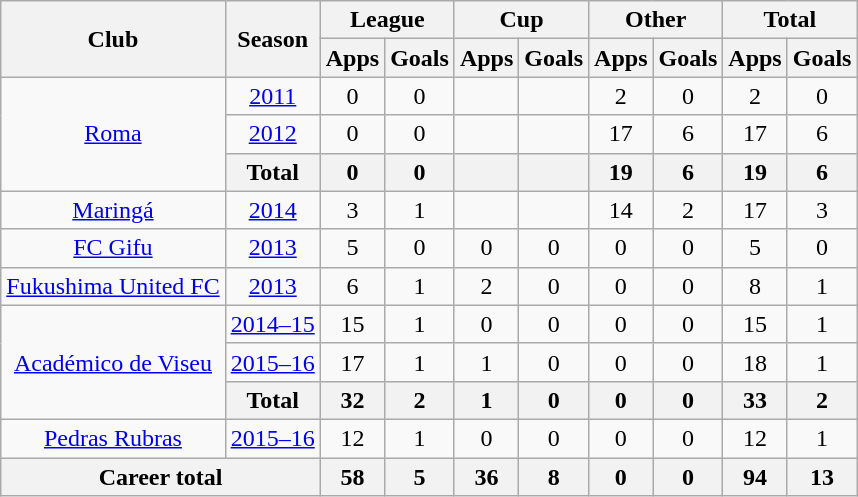<table class="wikitable" style="text-align:center">
<tr>
<th rowspan="2">Club</th>
<th rowspan="2">Season</th>
<th colspan="2">League</th>
<th colspan="2">Cup</th>
<th colspan="2">Other</th>
<th colspan="2">Total</th>
</tr>
<tr>
<th>Apps</th>
<th>Goals</th>
<th>Apps</th>
<th>Goals</th>
<th>Apps</th>
<th>Goals</th>
<th>Apps</th>
<th>Goals</th>
</tr>
<tr>
<td rowspan="3"><a href='#'>Roma</a></td>
<td><a href='#'>2011</a></td>
<td>0</td>
<td>0</td>
<td></td>
<td></td>
<td>2</td>
<td>0</td>
<td>2</td>
<td>0</td>
</tr>
<tr>
<td><a href='#'>2012</a></td>
<td>0</td>
<td>0</td>
<td></td>
<td></td>
<td>17</td>
<td>6</td>
<td>17</td>
<td>6</td>
</tr>
<tr>
<th colspan="1">Total</th>
<th>0</th>
<th>0</th>
<th></th>
<th></th>
<th>19</th>
<th>6</th>
<th>19</th>
<th>6</th>
</tr>
<tr>
<td><a href='#'>Maringá</a></td>
<td><a href='#'>2014</a></td>
<td>3</td>
<td>1</td>
<td></td>
<td></td>
<td>14</td>
<td>2</td>
<td>17</td>
<td>3</td>
</tr>
<tr>
<td><a href='#'>FC Gifu</a></td>
<td><a href='#'>2013</a></td>
<td>5</td>
<td>0</td>
<td>0</td>
<td>0</td>
<td>0</td>
<td>0</td>
<td>5</td>
<td>0</td>
</tr>
<tr>
<td><a href='#'>Fukushima United FC</a></td>
<td><a href='#'>2013</a></td>
<td>6</td>
<td>1</td>
<td>2</td>
<td>0</td>
<td>0</td>
<td>0</td>
<td>8</td>
<td>1</td>
</tr>
<tr>
<td rowspan="3"><a href='#'>Académico de Viseu</a></td>
<td><a href='#'>2014–15</a></td>
<td>15</td>
<td>1</td>
<td>0</td>
<td>0</td>
<td>0</td>
<td>0</td>
<td>15</td>
<td>1</td>
</tr>
<tr>
<td><a href='#'>2015–16</a></td>
<td>17</td>
<td>1</td>
<td>1</td>
<td>0</td>
<td>0</td>
<td>0</td>
<td>18</td>
<td>1</td>
</tr>
<tr>
<th colspan="1">Total</th>
<th>32</th>
<th>2</th>
<th>1</th>
<th>0</th>
<th>0</th>
<th>0</th>
<th>33</th>
<th>2</th>
</tr>
<tr>
<td><a href='#'>Pedras Rubras</a></td>
<td><a href='#'>2015–16</a></td>
<td>12</td>
<td>1</td>
<td>0</td>
<td>0</td>
<td>0</td>
<td>0</td>
<td>12</td>
<td>1</td>
</tr>
<tr>
<th colspan="2">Career total</th>
<th>58</th>
<th>5</th>
<th>36</th>
<th>8</th>
<th>0</th>
<th>0</th>
<th>94</th>
<th>13</th>
</tr>
</table>
